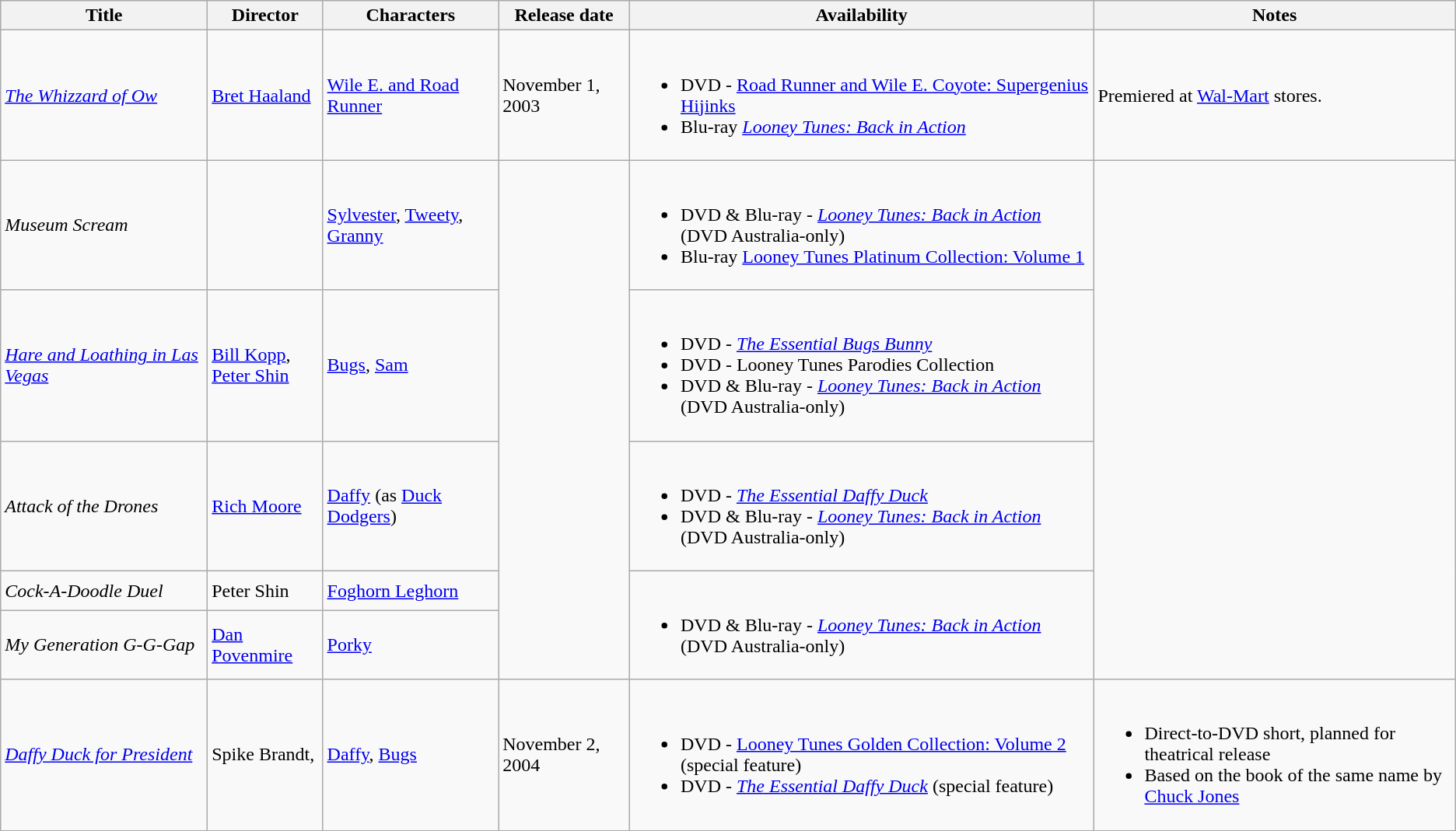<table class="wikitable sortable">
<tr>
<th>Title</th>
<th>Director</th>
<th>Characters</th>
<th>Release date</th>
<th>Availability</th>
<th>Notes</th>
</tr>
<tr>
<td><em><a href='#'>The Whizzard of Ow</a></em></td>
<td><a href='#'>Bret Haaland</a></td>
<td><a href='#'>Wile E. and Road Runner</a></td>
<td>November 1, 2003</td>
<td><br><ul><li>DVD - <a href='#'>Road Runner and Wile E. Coyote: Supergenius Hijinks</a></li><li>Blu-ray <em><a href='#'>Looney Tunes: Back in Action</a></em></li></ul></td>
<td>Premiered at <a href='#'>Wal-Mart</a> stores.</td>
</tr>
<tr>
<td><em>Museum Scream</em></td>
<td></td>
<td><a href='#'>Sylvester</a>, <a href='#'>Tweety</a>, <a href='#'>Granny</a></td>
<td rowspan="5"></td>
<td><br><ul><li>DVD & Blu-ray - <em><a href='#'>Looney Tunes: Back in Action</a></em> (DVD Australia-only)</li><li>Blu-ray <a href='#'>Looney Tunes Platinum Collection: Volume 1</a></li></ul></td>
<td rowspan="5"></td>
</tr>
<tr>
<td><em><a href='#'>Hare and Loathing in Las Vegas</a></em></td>
<td><a href='#'>Bill Kopp</a>,<br><a href='#'>Peter Shin</a></td>
<td><a href='#'>Bugs</a>, <a href='#'>Sam</a></td>
<td><br><ul><li>DVD - <em><a href='#'>The Essential Bugs Bunny</a></em></li><li>DVD - Looney Tunes Parodies Collection</li><li>DVD & Blu-ray - <em><a href='#'>Looney Tunes: Back in Action</a></em> (DVD Australia-only)</li></ul></td>
</tr>
<tr>
<td><em>Attack of the Drones</em></td>
<td><a href='#'>Rich Moore</a></td>
<td><a href='#'>Daffy</a> (as <a href='#'>Duck Dodgers</a>)</td>
<td><br><ul><li>DVD - <em><a href='#'>The Essential Daffy Duck</a></em></li><li>DVD & Blu-ray - <em><a href='#'>Looney Tunes: Back in Action</a></em> (DVD Australia-only)</li></ul></td>
</tr>
<tr>
<td><em>Cock-A-Doodle Duel</em></td>
<td>Peter Shin</td>
<td><a href='#'>Foghorn Leghorn</a></td>
<td rowspan="2"><br><ul><li>DVD & Blu-ray - <em><a href='#'>Looney Tunes: Back in Action</a></em> (DVD Australia-only)</li></ul></td>
</tr>
<tr>
<td><em>My Generation G-G-Gap</em></td>
<td><a href='#'>Dan Povenmire</a></td>
<td><a href='#'>Porky</a></td>
</tr>
<tr>
<td><em><a href='#'>Daffy Duck for President</a></em></td>
<td>Spike Brandt,<br></td>
<td><a href='#'>Daffy</a>, <a href='#'>Bugs</a></td>
<td>November 2, 2004</td>
<td><br><ul><li>DVD - <a href='#'>Looney Tunes Golden Collection: Volume 2</a> (special feature)</li><li>DVD - <em><a href='#'>The Essential Daffy Duck</a></em> (special feature)</li></ul></td>
<td><br><ul><li>Direct-to-DVD short, planned for theatrical release</li><li>Based on the book of the same name by <a href='#'>Chuck Jones</a></li></ul></td>
</tr>
<tr>
</tr>
</table>
